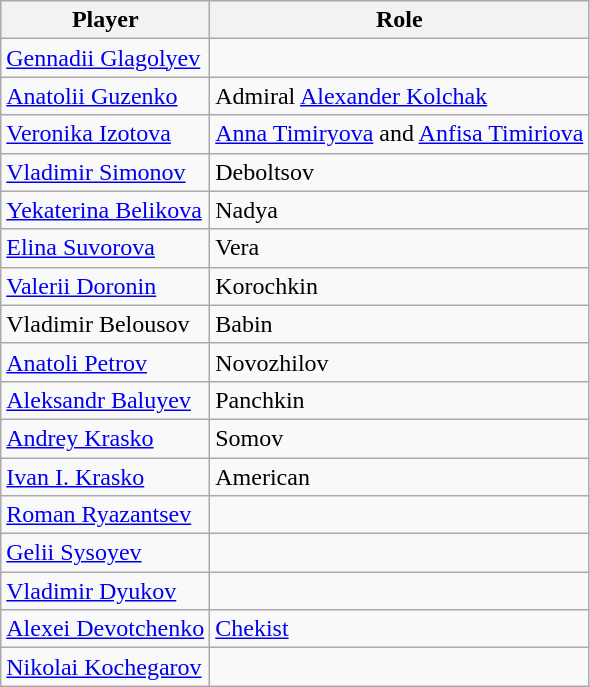<table class="wikitable">
<tr>
<th>Player</th>
<th>Role</th>
</tr>
<tr>
<td><a href='#'>Gennadii Glagolyev</a></td>
<td></td>
</tr>
<tr>
<td><a href='#'>Anatolii Guzenko</a></td>
<td>Admiral <a href='#'>Alexander Kolchak</a></td>
</tr>
<tr>
<td><a href='#'>Veronika Izotova</a></td>
<td><a href='#'>Anna Timiryova</a> and <a href='#'>Anfisa Timiriova</a></td>
</tr>
<tr>
<td><a href='#'>Vladimir Simonov</a></td>
<td>Deboltsov</td>
</tr>
<tr>
<td><a href='#'>Yekaterina Belikova</a></td>
<td>Nadya</td>
</tr>
<tr>
<td><a href='#'>Elina Suvorova</a></td>
<td>Vera</td>
</tr>
<tr>
<td><a href='#'>Valerii Doronin</a></td>
<td>Korochkin</td>
</tr>
<tr>
<td>Vladimir Belousov</td>
<td>Babin</td>
</tr>
<tr>
<td><a href='#'>Anatoli Petrov</a></td>
<td>Novozhilov</td>
</tr>
<tr>
<td><a href='#'>Aleksandr Baluyev</a></td>
<td>Panchkin</td>
</tr>
<tr>
<td><a href='#'>Andrey Krasko</a></td>
<td>Somov</td>
</tr>
<tr>
<td><a href='#'>Ivan I. Krasko</a></td>
<td>American</td>
</tr>
<tr>
<td><a href='#'>Roman Ryazantsev</a></td>
<td></td>
</tr>
<tr>
<td><a href='#'>Gelii Sysoyev</a></td>
<td></td>
</tr>
<tr>
<td><a href='#'>Vladimir Dyukov</a></td>
<td></td>
</tr>
<tr>
<td><a href='#'>Alexei Devotchenko</a></td>
<td><a href='#'>Chekist</a></td>
</tr>
<tr>
<td><a href='#'>Nikolai Kochegarov</a></td>
<td></td>
</tr>
</table>
